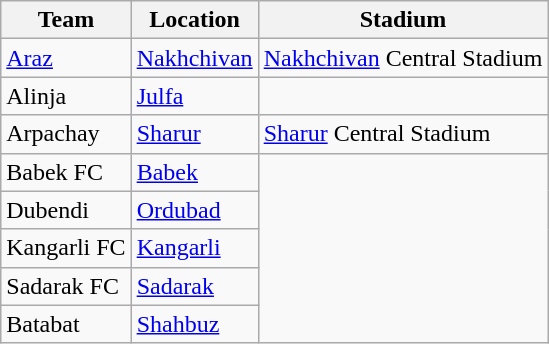<table class="wikitable sortable">
<tr>
<th>Team</th>
<th>Location</th>
<th>Stadium</th>
</tr>
<tr>
<td><a href='#'>Araz</a></td>
<td><a href='#'>Nakhchivan</a></td>
<td><a href='#'>Nakhchivan</a> Central Stadium</td>
</tr>
<tr>
<td>Alinja</td>
<td><a href='#'>Julfa</a></td>
</tr>
<tr>
<td>Arpachay</td>
<td><a href='#'>Sharur</a></td>
<td><a href='#'>Sharur</a> Central Stadium</td>
</tr>
<tr>
<td>Babek FC</td>
<td><a href='#'>Babek</a></td>
</tr>
<tr>
<td>Dubendi</td>
<td><a href='#'>Ordubad</a></td>
</tr>
<tr>
<td>Kangarli FC</td>
<td><a href='#'>Kangarli</a></td>
</tr>
<tr>
<td>Sadarak FC</td>
<td><a href='#'>Sadarak</a></td>
</tr>
<tr>
<td>Batabat</td>
<td><a href='#'>Shahbuz</a></td>
</tr>
</table>
